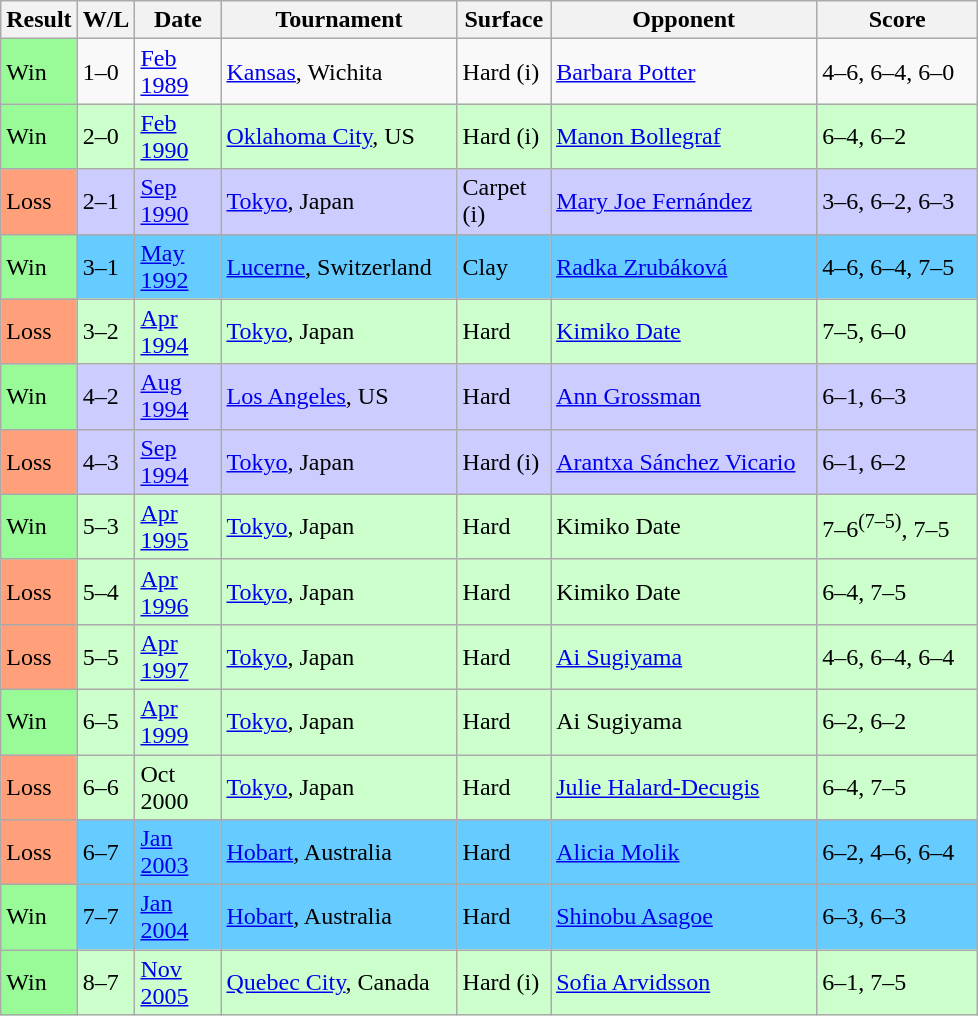<table class="sortable wikitable">
<tr>
<th>Result</th>
<th style="width:28px" class="unsortable">W/L</th>
<th style="width:50px">Date</th>
<th style="width:150px">Tournament</th>
<th style="width:55px">Surface</th>
<th style="width:170px">Opponent</th>
<th style="width:100px" class="unsortable">Score</th>
</tr>
<tr>
<td style="background:#98fb98;">Win</td>
<td>1–0</td>
<td><a href='#'>Feb 1989</a></td>
<td><a href='#'>Kansas</a>, Wichita</td>
<td>Hard (i)</td>
<td> <a href='#'>Barbara Potter</a></td>
<td>4–6, 6–4, 6–0</td>
</tr>
<tr bgcolor="#CCFFCC">
<td style="background:#98fb98;">Win</td>
<td>2–0</td>
<td><a href='#'>Feb 1990</a></td>
<td><a href='#'>Oklahoma City</a>, US</td>
<td>Hard (i)</td>
<td> <a href='#'>Manon Bollegraf</a></td>
<td>6–4, 6–2</td>
</tr>
<tr bgcolor="#ccccff">
<td style="background:#ffa07a;">Loss</td>
<td>2–1</td>
<td><a href='#'>Sep 1990</a></td>
<td><a href='#'>Tokyo</a>, Japan</td>
<td>Carpet (i)</td>
<td> <a href='#'>Mary Joe Fernández</a></td>
<td>3–6, 6–2, 6–3</td>
</tr>
<tr bgcolor="#66CCFF">
<td style="background:#98fb98;">Win</td>
<td>3–1</td>
<td><a href='#'>May 1992</a></td>
<td><a href='#'>Lucerne</a>, Switzerland</td>
<td>Clay</td>
<td> <a href='#'>Radka Zrubáková</a></td>
<td>4–6, 6–4, 7–5</td>
</tr>
<tr bgcolor="#CCFFCC">
<td style="background:#ffa07a;">Loss</td>
<td>3–2</td>
<td><a href='#'>Apr 1994</a></td>
<td><a href='#'>Tokyo</a>, Japan</td>
<td>Hard</td>
<td> <a href='#'>Kimiko Date</a></td>
<td>7–5, 6–0</td>
</tr>
<tr bgcolor="#ccccff">
<td style="background:#98fb98;">Win</td>
<td>4–2</td>
<td><a href='#'>Aug 1994</a></td>
<td><a href='#'>Los Angeles</a>, US</td>
<td>Hard</td>
<td> <a href='#'>Ann Grossman</a></td>
<td>6–1, 6–3</td>
</tr>
<tr bgcolor="#ccccff">
<td style="background:#ffa07a;">Loss</td>
<td>4–3</td>
<td><a href='#'>Sep 1994</a></td>
<td><a href='#'>Tokyo</a>, Japan</td>
<td>Hard (i)</td>
<td> <a href='#'>Arantxa Sánchez Vicario</a></td>
<td>6–1, 6–2</td>
</tr>
<tr bgcolor="#CCFFCC">
<td style="background:#98fb98;">Win</td>
<td>5–3</td>
<td><a href='#'>Apr 1995</a></td>
<td><a href='#'>Tokyo</a>, Japan</td>
<td>Hard</td>
<td> Kimiko Date</td>
<td>7–6<sup>(7–5)</sup>, 7–5</td>
</tr>
<tr bgcolor="#CCFFCC">
<td style="background:#ffa07a;">Loss</td>
<td>5–4</td>
<td><a href='#'>Apr 1996</a></td>
<td><a href='#'>Tokyo</a>, Japan</td>
<td>Hard</td>
<td> Kimiko Date</td>
<td>6–4, 7–5</td>
</tr>
<tr style="background:#cfc;">
<td style="background:#ffa07a;">Loss</td>
<td>5–5</td>
<td><a href='#'>Apr 1997</a></td>
<td><a href='#'>Tokyo</a>, Japan</td>
<td>Hard</td>
<td> <a href='#'>Ai Sugiyama</a></td>
<td>4–6, 6–4, 6–4</td>
</tr>
<tr bgcolor="#CCFFCC">
<td style="background:#98fb98;">Win</td>
<td>6–5</td>
<td><a href='#'>Apr 1999</a></td>
<td><a href='#'>Tokyo</a>, Japan</td>
<td>Hard</td>
<td> Ai Sugiyama</td>
<td>6–2, 6–2</td>
</tr>
<tr bgcolor="#CCFFCC">
<td style="background:#ffa07a;">Loss</td>
<td>6–6</td>
<td>Oct 2000</td>
<td><a href='#'>Tokyo</a>, Japan</td>
<td>Hard</td>
<td> <a href='#'>Julie Halard-Decugis</a></td>
<td>6–4, 7–5</td>
</tr>
<tr style="background:#6cf;">
<td style="background:#ffa07a;">Loss</td>
<td>6–7</td>
<td><a href='#'>Jan 2003</a></td>
<td><a href='#'>Hobart</a>, Australia</td>
<td>Hard</td>
<td> <a href='#'>Alicia Molik</a></td>
<td>6–2, 4–6, 6–4</td>
</tr>
<tr bgcolor="#66CCFF">
<td style="background:#98fb98;">Win</td>
<td>7–7</td>
<td><a href='#'>Jan 2004</a></td>
<td><a href='#'>Hobart</a>, Australia</td>
<td>Hard</td>
<td> <a href='#'>Shinobu Asagoe</a></td>
<td>6–3, 6–3</td>
</tr>
<tr bgcolor="#CCFFCC">
<td style="background:#98fb98;">Win</td>
<td>8–7</td>
<td><a href='#'>Nov 2005</a></td>
<td><a href='#'>Quebec City</a>, Canada</td>
<td>Hard (i)</td>
<td> <a href='#'>Sofia Arvidsson</a></td>
<td>6–1, 7–5</td>
</tr>
</table>
